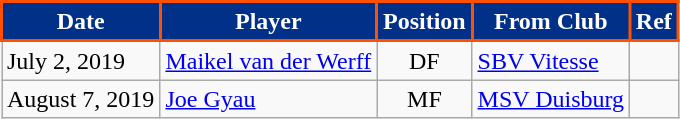<table class="wikitable" style="text-align:left; font-size:100%;">
<tr>
<th style="background:#003087; color:#FFFFFF; border:2px solid #FE5000;" scope="col">Date</th>
<th style="background:#003087; color:#FFFFFF; border:2px solid #FE5000;" scope="col">Player</th>
<th style="background:#003087; color:#FFFFFF; border:2px solid #FE5000;" scope="col">Position</th>
<th style="background:#003087; color:#FFFFFF; border:2px solid #FE5000;" scope="col">From Club</th>
<th style="background:#003087; color:#FFFFFF; border:2px solid #FE5000;" scope="col">Ref</th>
</tr>
<tr>
<td>July 2, 2019</td>
<td> <a href='#'>Maikel van der Werff</a></td>
<td align=center>DF</td>
<td> <a href='#'>SBV Vitesse</a></td>
<td></td>
</tr>
<tr>
<td>August 7, 2019</td>
<td> <a href='#'>Joe Gyau</a></td>
<td align=center>MF</td>
<td> <a href='#'>MSV Duisburg</a></td>
<td></td>
</tr>
</table>
